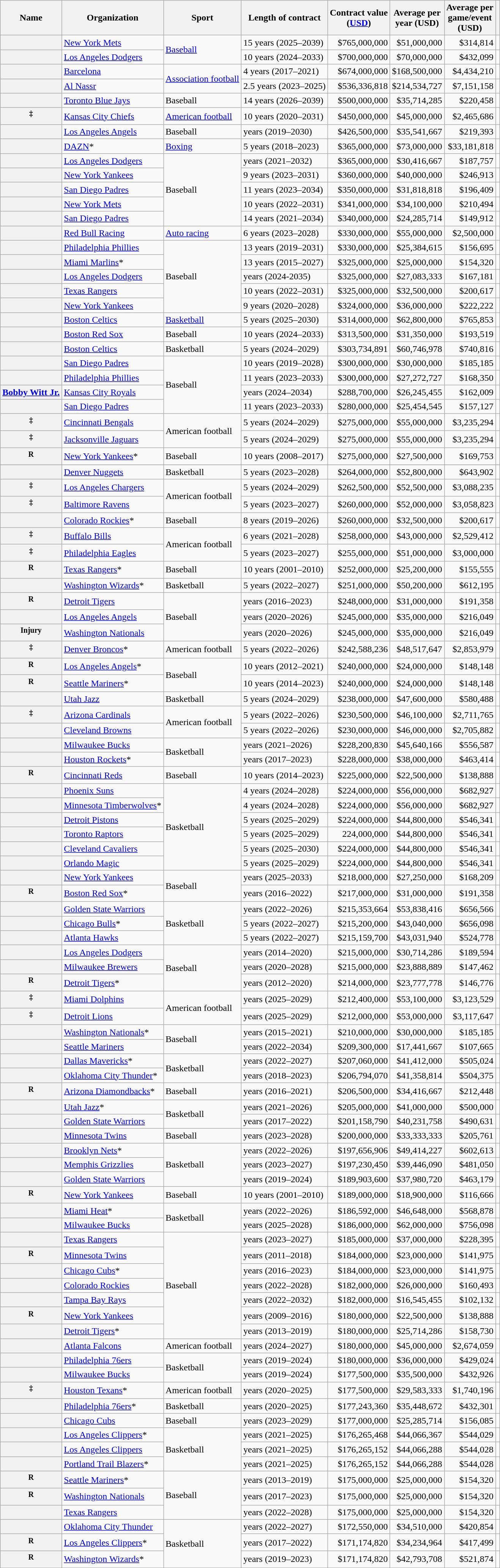<table class="wikitable sortable plainrowheaders static-row-numbers">
<tr>
<th scope="col">Name</th>
<th scope="col">Organization</th>
<th scope="col">Sport</th>
<th scope="col">Length of contract</th>
<th scope="col">Contract value<br>(<a href='#'>USD</a>)</th>
<th scope="col">Average per<br>year (USD)</th>
<th scope="col">Average per<br>game/event<br>(USD)</th>
<th scope="col" class="unsortable"></th>
</tr>
<tr>
<th scope="row"> </th>
<td> <a href='#'>New York Mets</a></td>
<td rowspan="2"><a href='#'>Baseball</a></td>
<td>15 years (2025–2039)</td>
<td style="text-align:right;">$765,000,000</td>
<td style="text-align:right;">$51,000,000</td>
<td style="text-align:right;">$314,814</td>
<td style="text-align:center;"></td>
</tr>
<tr>
<th scope="row"> </th>
<td> <a href='#'>Los Angeles Dodgers</a></td>
<td>10 years (2024–2033)</td>
<td style="text-align:right;">$700,000,000</td>
<td style="text-align:right;">$70,000,000</td>
<td style="text-align:right;">$432,099</td>
<td style="text-align:center;"></td>
</tr>
<tr>
<th scope="row"> </th>
<td> <a href='#'>Barcelona</a></td>
<td rowspan="2"><a href='#'>Association football</a></td>
<td>4 years (2017–2021)</td>
<td style="text-align:right;">$674,000,000</td>
<td style="text-align:right;">$168,500,000</td>
<td style="text-align:right;">$4,434,210</td>
<td style="text-align:center;"></td>
</tr>
<tr>
<th scope="row"> </th>
<td> <a href='#'>Al Nassr</a></td>
<td>2.5 years (2023–2025)</td>
<td style="text-align:right;">$536,336,818</td>
<td style="text-align:right;">$214,534,727</td>
<td style="text-align:right;">$7,151,158</td>
<td style="text-align:center;"></td>
</tr>
<tr>
<th scope="row"> </th>
<td> <a href='#'>Toronto Blue Jays</a></td>
<td>Baseball</td>
<td>14 years (2026–2039)</td>
<td style="text-align:right;">$500,000,000</td>
<td style="text-align:right;">$35,714,285</td>
<td style="text-align:right;">$220,458</td>
<td style="text-align:center;"></td>
</tr>
<tr>
<th scope="row"> <sup>‡</sup></th>
<td> <a href='#'>Kansas City Chiefs</a></td>
<td><a href='#'>American football</a></td>
<td>10 years (2020–2031)</td>
<td style="text-align:right;">$450,000,000</td>
<td style="text-align:right;">$45,000,000</td>
<td style="text-align:right;">$2,465,686</td>
<td style="text-align:center;"></td>
</tr>
<tr>
<th scope="row"> </th>
<td> <a href='#'>Los Angeles Angels</a></td>
<td>Baseball</td>
<td> years (2019–2030)</td>
<td style="text-align:right;">$426,500,000</td>
<td style="text-align:right;">$35,541,667</td>
<td style="text-align:right;">$219,393</td>
<td style="text-align:center;"></td>
</tr>
<tr>
<th scope="row"> </th>
<td> <a href='#'>DAZN</a>*</td>
<td><a href='#'>Boxing</a></td>
<td>5 years (2018–2023)</td>
<td style="text-align:right;">$365,000,000</td>
<td style="text-align:right;">$73,000,000</td>
<td style="text-align:right;">$33,181,818</td>
<td style="text-align:center;"></td>
</tr>
<tr>
<th scope="row"> </th>
<td> <a href='#'>Los Angeles Dodgers</a></td>
<td rowspan="5">Baseball</td>
<td> years (2021–2032)</td>
<td style="text-align:right;">$365,000,000</td>
<td style="text-align:right;">$30,416,667</td>
<td style="text-align:right;">$187,757</td>
<td style="text-align:center;"></td>
</tr>
<tr>
<th scope="row"> </th>
<td> <a href='#'>New York Yankees</a></td>
<td>9 years (2023–2031)</td>
<td style="text-align:right;">$360,000,000</td>
<td style="text-align:right;">$40,000,000</td>
<td style="text-align:right;">$246,913</td>
<td style="text-align:center;"></td>
</tr>
<tr>
<th scope="row"> </th>
<td> <a href='#'>San Diego Padres</a></td>
<td>11 years (2023–2034)</td>
<td style="text-align:right;">$350,000,000</td>
<td style="text-align:right;">$31,818,818</td>
<td style="text-align:right;">$196,409</td>
<td style="text-align:center;"></td>
</tr>
<tr>
<th scope="row"> </th>
<td> <a href='#'>New York Mets</a></td>
<td>10 years (2022–2031)</td>
<td style="text-align:right;">$341,000,000</td>
<td style="text-align:right;">$34,100,000</td>
<td style="text-align:right;">$210,494</td>
<td style="text-align:center;"></td>
</tr>
<tr>
<th scope="row"> </th>
<td> <a href='#'>San Diego Padres</a></td>
<td>14 years (2021–2034)</td>
<td style="text-align:right;">$340,000,000</td>
<td style="text-align:right;">$24,285,714</td>
<td style="text-align:right;">$149,912</td>
<td style="text-align:center;"></td>
</tr>
<tr>
<th scope="row"> </th>
<td> <a href='#'>Red Bull Racing</a></td>
<td><a href='#'>Auto racing</a></td>
<td>6 years (2023–2028)</td>
<td style="text-align:right;">$330,000,000</td>
<td style="text-align:right;">$55,000,000</td>
<td style="text-align:right;">$2,500,000</td>
<td style="text-align:center;"></td>
</tr>
<tr>
<th scope="row"> </th>
<td> <a href='#'>Philadelphia Phillies</a></td>
<td rowspan="5">Baseball</td>
<td>13 years (2019–2031)</td>
<td style="text-align:right;">$330,000,000</td>
<td style="text-align:right;">$25,384,615</td>
<td style="text-align:right;">$156,695</td>
<td style="text-align:center;"></td>
</tr>
<tr>
<th scope="row"> </th>
<td> <a href='#'>Miami Marlins</a>*</td>
<td>13 years (2015–2027)</td>
<td style="text-align:right;">$325,000,000</td>
<td style="text-align:right;">$25,000,000</td>
<td style="text-align:right;">$154,320</td>
<td style="text-align:center;"></td>
</tr>
<tr>
<th scope="row"> </th>
<td> <a href='#'>Los Angeles Dodgers</a></td>
<td> years (2024-2035)</td>
<td style="text-align:right;">$325,000,000</td>
<td style="text-align:right;">$27,083,333</td>
<td style="text-align:right;">$167,181</td>
<td style="text-align:center;"></td>
</tr>
<tr>
<th scope="row"> </th>
<td> <a href='#'>Texas Rangers</a></td>
<td>10 years (2022–2031)</td>
<td style="text-align:right;">$325,000,000</td>
<td style="text-align:right;">$32,500,000</td>
<td style="text-align:right;">$200,617</td>
<td style="text-align:center;"></td>
</tr>
<tr>
<th scope="row"> </th>
<td> <a href='#'>New York Yankees</a></td>
<td>9 years (2020–2028)</td>
<td style="text-align:right;">$324,000,000</td>
<td style="text-align:right;">$36,000,000</td>
<td style="text-align:right;">$222,222</td>
<td style="text-align:center;"></td>
</tr>
<tr>
<th scope="row"> </th>
<td> <a href='#'>Boston Celtics</a></td>
<td><a href='#'>Basketball</a></td>
<td>5 years (2025–2030)</td>
<td style="text-align:right;">$314,000,000</td>
<td style="text-align:right;">$62,800,000</td>
<td style="text-align:right;">$765,853</td>
<td style="text-align:center;"></td>
</tr>
<tr>
<th scope="row"> </th>
<td> <a href='#'>Boston Red Sox</a></td>
<td>Baseball</td>
<td>10 years (2024–2033)</td>
<td style="text-align:right;">$313,500,000</td>
<td style="text-align:right;">$31,350,000</td>
<td style="text-align:right;">$193,519</td>
<td style="text-align:center;"></td>
</tr>
<tr>
<th scope="row"> </th>
<td> <a href='#'>Boston Celtics</a></td>
<td>Basketball</td>
<td>5 years (2024–2029)</td>
<td style="text-align:right;">$303,734,891</td>
<td style="text-align:right;">$60,746,978</td>
<td style="text-align:right;">$740,816</td>
<td style="text-align:center;"></td>
</tr>
<tr>
<th scope="row"> </th>
<td> <a href='#'>San Diego Padres</a></td>
<td rowspan="4">Baseball</td>
<td>10 years (2019–2028)</td>
<td style="text-align:right;">$300,000,000</td>
<td style="text-align:right;">$30,000,000</td>
<td style="text-align:right;">$185,185</td>
<td style="text-align:center;"></td>
</tr>
<tr>
<th scope="row"> </th>
<td> <a href='#'>Philadelphia Phillies</a></td>
<td>11 years (2023–2033)</td>
<td style="text-align:right;">$300,000,000</td>
<td style="text-align:right;">$27,272,727</td>
<td style="text-align:right;">$168,350</td>
<td style="text-align:center;"></td>
</tr>
<tr>
<th scope="row"> <a href='#'>Bobby Witt Jr.</a></th>
<td> <a href='#'>Kansas City Royals</a></td>
<td> years (2024–2034)</td>
<td style="text-align:right;">$288,700,000</td>
<td style="text-align:right;">$26,245,455</td>
<td style="text-align:right;">$162,009</td>
<td style="text-align:center;"></td>
</tr>
<tr>
<th scope="row"> </th>
<td> <a href='#'>San Diego Padres</a></td>
<td>11 years (2023–2033)</td>
<td style="text-align:right;">$280,000,000</td>
<td style="text-align:right;">$25,454,545</td>
<td style="text-align:right;">$157,127</td>
<td style="text-align:center;"></td>
</tr>
<tr>
<th scope="row"> <sup>‡</sup></th>
<td> <a href='#'>Cincinnati Bengals</a></td>
<td rowspan="2">American football</td>
<td>5 years (2024–2029)</td>
<td style="text-align:right;">$275,000,000</td>
<td style="text-align:right;">$55,000,000</td>
<td style="text-align:right;">$3,235,294</td>
<td style="text-align:center;"></td>
</tr>
<tr>
<th scope="row"> <sup>‡</sup></th>
<td> <a href='#'>Jacksonville Jaguars</a></td>
<td>5 years (2024–2029)</td>
<td style="text-align:right;">$275,000,000</td>
<td style="text-align:right;">$55,000,000</td>
<td style="text-align:right;">$3,235,294</td>
<td style="text-align:center;"></td>
</tr>
<tr>
<th scope="row"> <sup>R</sup></th>
<td> <a href='#'>New York Yankees</a>*</td>
<td>Baseball</td>
<td>10 years (2008–2017)</td>
<td style="text-align:right;">$275,000,000</td>
<td style="text-align:right;">$27,500,000</td>
<td style="text-align:right;">$169,753</td>
<td style="text-align:center;"></td>
</tr>
<tr>
</tr>
<tr>
<th scope="row"> </th>
<td> <a href='#'>Denver Nuggets</a></td>
<td>Basketball</td>
<td>5 years (2023–2028)</td>
<td style="text-align:right;">$264,000,000</td>
<td style="text-align:right;">$52,800,000</td>
<td style="text-align:right;">$643,902</td>
<td style="text-align:center;"></td>
</tr>
<tr>
<th scope="row"> <sup>‡</sup></th>
<td> <a href='#'>Los Angeles Chargers</a></td>
<td rowspan="2">American football</td>
<td>5 years (2024–2029)</td>
<td style="text-align:right;">$262,500,000</td>
<td style="text-align:right;">$52,500,000</td>
<td style="text-align:right;">$3,088,235</td>
<td style="text-align:center;"></td>
</tr>
<tr>
<th scope="row" !> <sup>‡</sup></th>
<td> <a href='#'>Baltimore Ravens</a></td>
<td>5 years (2023–2027)</td>
<td style="text-align:right;">$260,000,000</td>
<td style="text-align:right;">$52,000,000</td>
<td style="text-align:right;">$3,058,823</td>
<td style="text-align:center;"></td>
</tr>
<tr>
<th scope="row"> </th>
<td> <a href='#'>Colorado Rockies</a>*</td>
<td>Baseball</td>
<td>8 years (2019–2026)</td>
<td style="text-align:right;">$260,000,000</td>
<td style="text-align:right;">$32,500,000</td>
<td style="text-align:right;">$200,617</td>
<td style="text-align:center;"></td>
</tr>
<tr>
<th scope="row"> <sup>‡</sup></th>
<td> <a href='#'>Buffalo Bills</a></td>
<td rowspan="2">American football</td>
<td>6 years (2021–2028)</td>
<td style="text-align:right;">$258,000,000</td>
<td style="text-align:right;">$43,000,000</td>
<td style="text-align:right;">$2,529,412</td>
<td style="text-align:center;"></td>
</tr>
<tr>
<th scope="row"> <sup>‡</sup></th>
<td> <a href='#'>Philadelphia Eagles</a></td>
<td>5 years (2023–2027)</td>
<td style="text-align:right;">$255,000,000</td>
<td style="text-align:right;">$51,000,000</td>
<td style="text-align:right;">$3,000,000</td>
<td style="text-align:center;"></td>
</tr>
<tr>
<th scope="row"> <sup>R</sup></th>
<td> <a href='#'>Texas Rangers</a>*</td>
<td>Baseball</td>
<td>10 years (2001–2010)</td>
<td style="text-align:right;">$252,000,000</td>
<td style="text-align:right;">$25,200,000</td>
<td style="text-align:right;">$155,555</td>
<td style="text-align:center;"></td>
</tr>
<tr>
<th scope="row"> </th>
<td> <a href='#'>Washington Wizards</a>*</td>
<td>Basketball</td>
<td>5 years (2022–2027)</td>
<td style="text-align:right;">$251,000,000</td>
<td style="text-align:right;">$50,200,000</td>
<td style="text-align:right;">$612,195</td>
<td style="text-align:center;"></td>
</tr>
<tr>
<th scope="row"> <sup>R</sup></th>
<td> <a href='#'>Detroit Tigers</a></td>
<td rowspan="3">Baseball</td>
<td> years (2016–2023)</td>
<td style="text-align:right;">$248,000,000</td>
<td style="text-align:right;">$31,000,000</td>
<td style="text-align:right;">$191,358</td>
<td style="text-align:center;"></td>
</tr>
<tr>
<th scope="row"> </th>
<td> <a href='#'>Los Angeles Angels</a></td>
<td> years (2020–2026)</td>
<td style="text-align:right;">$245,000,000</td>
<td style="text-align:right;">$35,000,000</td>
<td style="text-align:right;">$216,049</td>
<td style="text-align:center;"></td>
</tr>
<tr>
<th scope="row"> <sup>Injury</sup></th>
<td> <a href='#'>Washington Nationals</a></td>
<td> years (2020–2026)</td>
<td style="text-align:right;">$245,000,000</td>
<td style="text-align:right;">$35,000,000</td>
<td style="text-align:right;">$216,049</td>
<td style="text-align:center;"></td>
</tr>
<tr>
<th scope="row"> <sup>‡</sup></th>
<td> <a href='#'>Denver Broncos</a>*</td>
<td>American football</td>
<td>5 years (2022–2026)</td>
<td style="text-align:right;">$242,588,236</td>
<td style="text-align:right;">$48,517,647</td>
<td style="text-align:right;">$2,853,979</td>
<td style="text-align:center;"></td>
</tr>
<tr>
<th scope="row"> <sup>R</sup></th>
<td> <a href='#'>Los Angeles Angels</a>*</td>
<td rowspan="2">Baseball</td>
<td>10 years (2012–2021)</td>
<td style="text-align:right;">$240,000,000</td>
<td style="text-align:right;">$24,000,000</td>
<td style="text-align:right;">$148,148</td>
<td style="text-align:center;"></td>
</tr>
<tr>
<th scope="row"> <sup>R</sup></th>
<td> <a href='#'>Seattle Mariners</a>*</td>
<td>10 years (2014–2023)</td>
<td style="text-align:right;">$240,000,000</td>
<td style="text-align:right;">$24,000,000</td>
<td style="text-align:right;">$148,148</td>
<td style="text-align:center;"></td>
</tr>
<tr>
<th scope="row"> </th>
<td> <a href='#'>Utah Jazz</a></td>
<td>Basketball</td>
<td>5 years (2024–2029)</td>
<td style="text-align:right;">$238,000,000</td>
<td style="text-align:right;">$47,600,000</td>
<td style="text-align:right;">$580,488</td>
<td style="text-align:center;"></td>
</tr>
<tr>
<th scope="row"> <sup>‡</sup></th>
<td> <a href='#'>Arizona Cardinals</a></td>
<td rowspan="2">American football</td>
<td>5 years (2022–2026)</td>
<td style="text-align:right;">$230,500,000</td>
<td style="text-align:right;">$46,100,000</td>
<td style="text-align:right;">$2,711,765</td>
<td style="text-align:center;"></td>
</tr>
<tr>
<th scope="row"> </th>
<td> <a href='#'>Cleveland Browns</a></td>
<td>5 years (2022–2026)</td>
<td style="text-align:right;">$230,000,000</td>
<td style="text-align:right;">$46,000,000</td>
<td style="text-align:right;">$2,705,882</td>
<td style="text-align:center;"></td>
</tr>
<tr>
<th scope="row"> </th>
<td> <a href='#'>Milwaukee Bucks</a></td>
<td rowspan="2">Basketball</td>
<td> years (2021–2026)</td>
<td style="text-align:right;">$228,200,830</td>
<td style="text-align:right;">$45,640,166</td>
<td style="text-align:right;">$556,587</td>
<td style="text-align:center;"></td>
</tr>
<tr>
<th scope="row"> </th>
<td> <a href='#'>Houston Rockets</a>*</td>
<td> years (2017–2023)</td>
<td style="text-align:right;">$228,000,000</td>
<td style="text-align:right;">$38,000,000</td>
<td style="text-align:right;">$463,414</td>
<td style="text-align:center;"></td>
</tr>
<tr>
<th scope="row"> <sup>R</sup></th>
<td> <a href='#'>Cincinnati Reds</a></td>
<td>Baseball</td>
<td>10 years (2014–2023)</td>
<td style="text-align:right;">$225,000,000</td>
<td style="text-align:right;">$22,500,000</td>
<td style="text-align:right;">$138,888</td>
<td style="text-align:center;"></td>
</tr>
<tr>
<th scope="row"> </th>
<td> <a href='#'>Phoenix Suns</a></td>
<td rowspan="6">Basketball</td>
<td>4 years (2024–2028)</td>
<td style="text-align:right;">$224,000,000</td>
<td style="text-align:right;">$56,000,000</td>
<td style="text-align:right;">$682,927</td>
<td style="text-align:center;"></td>
</tr>
<tr>
<th scope="row"> </th>
<td> <a href='#'>Minnesota Timberwolves</a>*</td>
<td>4 years (2024–2028)</td>
<td style="text-align:right;">$224,000,000</td>
<td style="text-align:right;">$56,000,000</td>
<td style="text-align:right;">$682,927</td>
<td style="text-align:center;"></td>
</tr>
<tr>
<th scope="row"> </th>
<td> <a href='#'>Detroit Pistons</a></td>
<td>5 years (2025–2029)</td>
<td style="text-align:right;">$224,000,000</td>
<td style="text-align:right;">$44,800,000</td>
<td style="text-align:right;">$546,341</td>
<td style="text-align:center;"></td>
</tr>
<tr>
<th scope="row"> </th>
<td> <a href='#'>Toronto Raptors</a></td>
<td>5 years (2025–2029)</td>
<td style="text-align:right;">224,000,000</td>
<td style="text-align:right;">$44,800,000</td>
<td style="text-align:right;">$546,341</td>
<td style="text-align:center;"></td>
</tr>
<tr>
<th scope="row"> </th>
<td> <a href='#'>Cleveland Cavaliers</a></td>
<td>5 years (2025–2030)</td>
<td style="text-align:right;">$224,000,000</td>
<td style="text-align:right;">$44,800,000</td>
<td style="text-align:right;">$546,341</td>
<td style="text-align:center;"></td>
</tr>
<tr>
<th scope="row"> </th>
<td> <a href='#'>Orlando Magic</a></td>
<td>5 years (2025–2029)</td>
<td style="text-align:right;">$224,000,000</td>
<td style="text-align:right;">$44,800,000</td>
<td style="text-align:right;">$546,341</td>
<td style="text-align:center;"></td>
</tr>
<tr>
<th scope="row"> </th>
<td> <a href='#'>New York Yankees</a></td>
<td rowspan="2">Baseball</td>
<td> years (2025–2033)</td>
<td style="text-align:right;">$218,000,000</td>
<td style="text-align:right;">$27,250,000</td>
<td style="text-align:right;">$168,209</td>
<td style="text-align:center;"></td>
</tr>
<tr>
<th scope="row"> <sup>R</sup></th>
<td> <a href='#'>Boston Red Sox</a>*</td>
<td> years (2016–2022)</td>
<td style="text-align:right;">$217,000,000</td>
<td style="text-align:right;">$31,000,000</td>
<td style="text-align:right;">$191,358</td>
<td style="text-align:center;"></td>
</tr>
<tr>
<th scope="row"> </th>
<td> <a href='#'>Golden State Warriors</a></td>
<td rowspan="3">Basketball</td>
<td> years (2022–2026)</td>
<td style="text-align:right;">$215,353,664</td>
<td style="text-align:right;">$53,838,416</td>
<td style="text-align:right;">$656,566</td>
<td style="text-align:center;"></td>
</tr>
<tr>
<th scope="row"> </th>
<td> <a href='#'>Chicago Bulls</a>*</td>
<td>5 years (2022–2027)</td>
<td style="text-align:right;">$215,200,000</td>
<td style="text-align:right;">$43,040,000</td>
<td style="text-align:right;">$656,098</td>
<td style="text-align:center;"></td>
</tr>
<tr>
<th scope="row"> </th>
<td> <a href='#'>Atlanta Hawks</a></td>
<td>5 years (2022–2027)</td>
<td style="text-align:right;">$215,159,700</td>
<td style="text-align:right;">$43,031,940</td>
<td style="text-align:right;">$524,778</td>
<td style="text-align:center;"></td>
</tr>
<tr>
<th scope="row"> </th>
<td> <a href='#'>Los Angeles Dodgers</a></td>
<td rowspan="3">Baseball</td>
<td> years (2014–2020)</td>
<td style="text-align:right;">$215,000,000</td>
<td style="text-align:right;">$30,714,286</td>
<td style="text-align:right;">$189,594</td>
<td style="text-align:center;"></td>
</tr>
<tr>
<th scope="row"> </th>
<td> <a href='#'>Milwaukee Brewers</a></td>
<td> years (2020–2028)</td>
<td style="text-align:right;">$215,000,000</td>
<td style="text-align:right;">$23,888,889</td>
<td style="text-align:right;">$147,462</td>
<td style="text-align:center;"></td>
</tr>
<tr>
<th scope="row"> <sup>R</sup></th>
<td> <a href='#'>Detroit Tigers</a>*</td>
<td> years (2012–2020)</td>
<td style="text-align:right;">$214,000,000</td>
<td style="text-align:right;">$23,777,778</td>
<td style="text-align:right;">$146,776</td>
<td style="text-align:center;"></td>
</tr>
<tr>
<th scope="row"> <sup>‡</sup></th>
<td> <a href='#'>Miami Dolphins</a></td>
<td rowspan="2">American football</td>
<td> years (2025–2029)</td>
<td style="text-align:right;">$212,400,000</td>
<td style="text-align:right;">$53,100,000</td>
<td style="text-align:right;">$3,123,529</td>
<td style="text-align:center;"></td>
</tr>
<tr>
<th scope="row"> <sup>‡</sup></th>
<td> <a href='#'>Detroit Lions</a></td>
<td> years (2025–2029)</td>
<td style="text-align:right;">$212,000,000</td>
<td style="text-align:right;">$53,000,000</td>
<td style="text-align:right;">$3,117,647</td>
<td style="text-align:center;"></td>
</tr>
<tr>
<th scope="row"> </th>
<td> <a href='#'>Washington Nationals</a>*</td>
<td rowspan="2">Baseball</td>
<td> years (2015–2021)</td>
<td style="text-align:right;">$210,000,000</td>
<td style="text-align:right;">$30,000,000</td>
<td style="text-align:right;">$185,185</td>
<td style="text-align:center;"></td>
</tr>
<tr>
<th scope="row"> </th>
<td> <a href='#'>Seattle Mariners</a></td>
<td> years (2022–2034)</td>
<td style="text-align:right;">$209,300,000</td>
<td style="text-align:right;">$17,441,667</td>
<td style="text-align:right;">$107,665</td>
<td style="text-align:center;"></td>
</tr>
<tr>
<th scope="row"> </th>
<td> <a href='#'>Dallas Mavericks</a>*</td>
<td rowspan="2">Basketball</td>
<td> years (2022–2027)</td>
<td style="text-align:right;">$207,060,000</td>
<td style="text-align:right;">$41,412,000</td>
<td style="text-align:right;">$505,024</td>
<td style="text-align:center;"></td>
</tr>
<tr>
<th scope="row"> </th>
<td> <a href='#'>Oklahoma City Thunder</a>*</td>
<td> years (2018–2023)</td>
<td style="text-align:right;">$206,794,070</td>
<td style="text-align:right;">$41,358,814</td>
<td style="text-align:right;">$504,375</td>
<td style="text-align:center;"></td>
</tr>
<tr>
<th scope="row"> <sup>R</sup></th>
<td> <a href='#'>Arizona Diamondbacks</a>*</td>
<td>Baseball</td>
<td> years (2016–2021)</td>
<td style="text-align:right;">$206,500,000</td>
<td style="text-align:right;">$34,416,667</td>
<td style="text-align:right;">$212,448</td>
<td style="text-align:center;"></td>
</tr>
<tr>
<th scope="row"> </th>
<td> <a href='#'>Utah Jazz</a>*</td>
<td rowspan="2">Basketball</td>
<td> years (2021–2026)</td>
<td style="text-align:right;">$205,000,000</td>
<td style="text-align:right;">$41,000,000</td>
<td style="text-align:right;">$500,000</td>
<td style="text-align:center;"></td>
</tr>
<tr>
<th scope="row"> </th>
<td> <a href='#'>Golden State Warriors</a></td>
<td> years (2017–2022)</td>
<td style="text-align:right">$201,158,790</td>
<td style="text-align:right">$40,231,758</td>
<td style="text-align:right">$490,631</td>
<td style="text-align:center;"></td>
</tr>
<tr>
<th scope="row"> </th>
<td> <a href='#'>Minnesota Twins</a></td>
<td>Baseball</td>
<td> years (2023–2028)</td>
<td style="text-align:right">$200,000,000</td>
<td style="text-align:right">$33,333,333</td>
<td style="text-align:right">$205,761</td>
<td style="text-align:center;"></td>
</tr>
<tr>
<th scope="row"> </th>
<td> <a href='#'>Brooklyn Nets</a>*</td>
<td rowspan="3">Basketball</td>
<td> years (2022–2026)</td>
<td style="text-align:right;">$197,656,906</td>
<td style="text-align:right;">$49,414,227</td>
<td style="text-align:right;">$602,613</td>
<td style="text-align:center;"></td>
</tr>
<tr>
<th scope="row"> </th>
<td> <a href='#'>Memphis Grizzlies</a></td>
<td> years (2023–2027)</td>
<td style="text-align:right;">$197,230,450</td>
<td style="text-align:right;">$39,446,090</td>
<td style="text-align:right;">$481,050</td>
<td style="text-align:center;"></td>
</tr>
<tr>
<th scope="row"> </th>
<td> <a href='#'>Golden State Warriors</a></td>
<td> years (2019–2024)</td>
<td style="text-align:right;">$189,903,600</td>
<td style="text-align:right;">$37,980,720</td>
<td style="text-align:right;">$463,179</td>
<td style="text-align:center;"></td>
</tr>
<tr>
<th scope="row"> <sup>R</sup></th>
<td> <a href='#'>New York Yankees</a></td>
<td>Baseball</td>
<td>10 years (2001–2010)</td>
<td style="text-align:right;">$189,000,000</td>
<td style="text-align:right;">$18,900,000</td>
<td style="text-align:right;">$116,666</td>
<td style="text-align:center;"></td>
</tr>
<tr>
<th scope="row"> </th>
<td> <a href='#'>Miami Heat</a>*</td>
<td rowspan="2">Basketball</td>
<td> years (2022–2026)</td>
<td style="text-align:right;">$186,592,000</td>
<td style="text-align:right;">$46,648,000</td>
<td style="text-align:right;">$568,878</td>
<td style="text-align:center;"></td>
</tr>
<tr>
<th scope="row"> </th>
<td> <a href='#'>Milwaukee Bucks</a></td>
<td> years (2025–2028)</td>
<td style="text-align:right;">$186,000,000</td>
<td style="text-align:right;">$62,000,000</td>
<td style="text-align:right;">$756,098</td>
<td style="text-align:center;"></td>
</tr>
<tr>
<th scope="row"> </th>
<td> <a href='#'>Texas Rangers</a></td>
<td rowspan="7">Baseball</td>
<td> years (2023–2027)</td>
<td style="text-align:right;">$185,000,000</td>
<td style="text-align:right;">$37,000,000</td>
<td style="text-align:right;">$228,395</td>
<td style="text-align:center;"></td>
</tr>
<tr>
<th scope="row"> <sup>R</sup></th>
<td> <a href='#'>Minnesota Twins</a></td>
<td> years (2011–2018)</td>
<td style="text-align:right;">$184,000,000</td>
<td style="text-align:right;">$23,000,000</td>
<td style="text-align:right;">$141,975</td>
<td style="text-align:center;"></td>
</tr>
<tr>
<th scope="row"> </th>
<td> <a href='#'>Chicago Cubs</a>*</td>
<td> years (2016–2023)</td>
<td style="text-align:right;">$184,000,000</td>
<td style="text-align:right;">$23,000,000</td>
<td style="text-align:right;">$141,975</td>
<td style="text-align:center;"></td>
</tr>
<tr>
<th scope="row"> </th>
<td> <a href='#'>Colorado Rockies</a></td>
<td> years (2022–2028)</td>
<td style="text-align:right;">$182,000,000</td>
<td style="text-align:right;">$26,000,000</td>
<td style="text-align:right;">$160,493</td>
<td style="text-align:center;"></td>
</tr>
<tr>
<th scope="row"> </th>
<td> <a href='#'>Tampa Bay Rays</a></td>
<td> years (2022–2032)</td>
<td style="text-align:right;">$182,000,000</td>
<td style="text-align:right;">$16,545,455</td>
<td style="text-align:right;">$102,132</td>
<td style="text-align:center;"></td>
</tr>
<tr>
<th scope="row"> <sup>R</sup></th>
<td> <a href='#'>New York Yankees</a></td>
<td> years (2009–2016)</td>
<td style="text-align:right;">$180,000,000</td>
<td style="text-align:right;">$22,500,000</td>
<td style="text-align:right;">$138,888</td>
<td style="text-align:center;"></td>
</tr>
<tr>
<th scope="row"> </th>
<td> <a href='#'>Detroit Tigers</a>*</td>
<td> years (2013–2019)</td>
<td style="text-align:right;">$180,000,000</td>
<td style="text-align:right;">$25,714,286</td>
<td style="text-align:right;">$158,730</td>
<td style="text-align:center;"></td>
</tr>
<tr>
<th scope="row"> </th>
<td> <a href='#'>Atlanta Falcons</a></td>
<td>American football</td>
<td> years (2024–2027)</td>
<td style="text-align:right;">$180,000,000</td>
<td style="text-align:right;">$45,000,000</td>
<td style="text-align:right;">$2,674,059</td>
<td style="text-align:center;"></td>
</tr>
<tr>
<th scope="row"> </th>
<td> <a href='#'>Philadelphia 76ers</a></td>
<td rowspan="2">Basketball</td>
<td> years (2019–2024)</td>
<td style="text-align:right;">$180,000,000</td>
<td style="text-align:right;">$36,000,000</td>
<td style="text-align:right;">$429,024</td>
<td style="text-align:center;"></td>
</tr>
<tr>
<th scope="row"> </th>
<td> <a href='#'>Milwaukee Bucks</a></td>
<td> years (2019–2024)</td>
<td style="text-align:right;">$177,500,000</td>
<td style="text-align:right;">$35,500,000</td>
<td style="text-align:right;">$432,926</td>
<td style="text-align:center;"></td>
</tr>
<tr>
<th scope="row"> <sup>‡</sup></th>
<td> <a href='#'>Houston Texans</a>*</td>
<td>American football</td>
<td> years (2020–2025)</td>
<td style="text-align:right;">$177,500,000</td>
<td style="text-align:right;">$29,583,333</td>
<td style="text-align:right;">$1,740,196</td>
<td style="text-align:center;"></td>
</tr>
<tr>
<th scope="row"> </th>
<td> <a href='#'>Philadelphia 76ers</a>*</td>
<td>Basketball</td>
<td> years (2020–2025)</td>
<td style="text-align:right;">$177,243,360</td>
<td style="text-align:right;">$35,448,672</td>
<td style="text-align:right;">$432,301</td>
<td style="text-align:center;"></td>
</tr>
<tr>
<th scope="row"> </th>
<td> <a href='#'>Chicago Cubs</a></td>
<td>Baseball</td>
<td> years (2023–2029)</td>
<td style="text-align:right;">$177,000,000</td>
<td style="text-align:right;">$25,285,714</td>
<td style="text-align:right;">$156,085</td>
<td style="text-align:center;"></td>
</tr>
<tr>
<th scope="row"> </th>
<td> <a href='#'>Los Angeles Clippers</a>*</td>
<td rowspan="3">Basketball</td>
<td> years (2021–2025)</td>
<td style="text-align:right;">$176,265,468</td>
<td style="text-align:right;">$44,066,367</td>
<td style="text-align:right;">$544,029</td>
<td style="text-align:center;"></td>
</tr>
<tr>
<th scope="row"> </th>
<td> <a href='#'>Los Angeles Clippers</a></td>
<td> years (2021–2025)</td>
<td style="text-align:right;">$176,265,152</td>
<td style="text-align:right;">$44,066,288</td>
<td style="text-align:right;">$544,028</td>
<td style="text-align:center;"></td>
</tr>
<tr>
<th scope="row"> </th>
<td> <a href='#'>Portland Trail Blazers</a>*</td>
<td> years (2021–2025)</td>
<td style="text-align:right;">$176,265,152</td>
<td style="text-align:right;">$44,066,288</td>
<td style="text-align:right;">$544,028</td>
<td style="text-align:center;"></td>
</tr>
<tr>
<th scope="row"> <sup>R</sup></th>
<td> <a href='#'>Seattle Mariners</a>*</td>
<td rowspan="3">Baseball</td>
<td> years (2013–2019)</td>
<td style="text-align:right;">$175,000,000</td>
<td style="text-align:right;">$25,000,000</td>
<td style="text-align:right;">$154,320</td>
<td style="text-align:center;"></td>
</tr>
<tr>
<th scope="row"> <sup>R</sup></th>
<td> <a href='#'>Washington Nationals</a></td>
<td> years (2017–2023)</td>
<td style="text-align:right;">$175,000,000</td>
<td style="text-align:right;">$25,000,000</td>
<td style="text-align:right;">$154,320</td>
<td style="text-align:center;"></td>
</tr>
<tr>
<th scope="row"> </th>
<td> <a href='#'>Texas Rangers</a></td>
<td> years (2022–2028)</td>
<td style="text-align:right;">$175,000,000</td>
<td style="text-align:right;">$25,000,000</td>
<td style="text-align:right;">$154,320</td>
<td style="text-align:center;"></td>
</tr>
<tr>
<th scope="row"> </th>
<td> <a href='#'>Oklahoma City Thunder</a></td>
<td rowspan="3">Basketball</td>
<td> years (2022–2027)</td>
<td style="text-align:right;">$172,550,000</td>
<td style="text-align:right;">$34,510,000</td>
<td style="text-align:right;">$420,854</td>
<td style="text-align:center;"></td>
</tr>
<tr>
<th scope="row"> <sup>R</sup></th>
<td> <a href='#'>Los Angeles Clippers</a>*</td>
<td> years (2017–2022)</td>
<td style="text-align:right;">$171,174,820</td>
<td style="text-align:right;">$34,234,964</td>
<td style="text-align:right;">$417,499</td>
<td style="text-align:center;"></td>
</tr>
<tr>
<th scope="row"> <sup>R</sup></th>
<td> <a href='#'>Washington Wizards</a>*</td>
<td> years (2019–2023)</td>
<td style="text-align:right;">$171,174,820</td>
<td style="text-align:right;">$42,793,708</td>
<td style="text-align:right;">$521,874</td>
<td style="text-align:center;"></td>
</tr>
</table>
